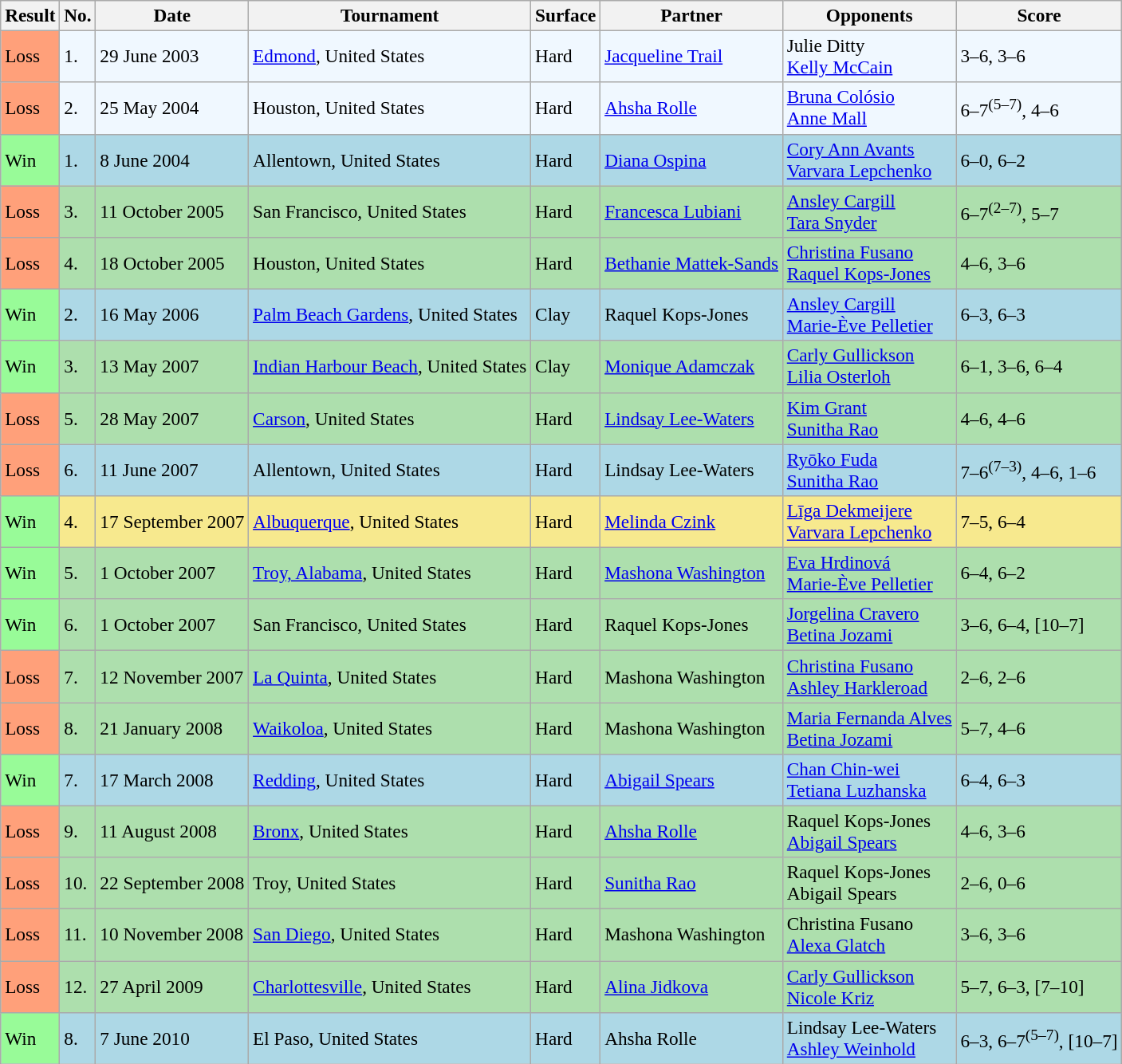<table class="sortable wikitable" style="font-size:97%;">
<tr>
<th>Result</th>
<th>No.</th>
<th>Date</th>
<th>Tournament</th>
<th>Surface</th>
<th>Partner</th>
<th>Opponents</th>
<th class="unsortable">Score</th>
</tr>
<tr bgcolor="#f0f8ff">
<td style="background:#ffa07a;">Loss</td>
<td>1.</td>
<td>29 June 2003</td>
<td><a href='#'>Edmond</a>, United States</td>
<td>Hard</td>
<td> <a href='#'>Jacqueline Trail</a></td>
<td> Julie Ditty <br>  <a href='#'>Kelly McCain</a></td>
<td>3–6, 3–6</td>
</tr>
<tr bgcolor="#f0f8ff">
<td style="background:#ffa07a;">Loss</td>
<td>2.</td>
<td>25 May 2004</td>
<td>Houston, United States</td>
<td>Hard</td>
<td> <a href='#'>Ahsha Rolle</a></td>
<td> <a href='#'>Bruna Colósio</a> <br>  <a href='#'>Anne Mall</a></td>
<td>6–7<sup>(5–7)</sup>, 4–6</td>
</tr>
<tr style="background:lightblue;">
<td style="background:#98fb98;">Win</td>
<td>1.</td>
<td>8 June 2004</td>
<td>Allentown, United States</td>
<td>Hard</td>
<td> <a href='#'>Diana Ospina</a></td>
<td> <a href='#'>Cory Ann Avants</a> <br>  <a href='#'>Varvara Lepchenko</a></td>
<td>6–0, 6–2</td>
</tr>
<tr style="background:#addfad;">
<td style="background:#ffa07a;">Loss</td>
<td>3.</td>
<td>11 October 2005</td>
<td>San Francisco, United States</td>
<td>Hard</td>
<td> <a href='#'>Francesca Lubiani</a></td>
<td> <a href='#'>Ansley Cargill</a> <br>  <a href='#'>Tara Snyder</a></td>
<td>6–7<sup>(2–7)</sup>, 5–7</td>
</tr>
<tr style="background:#addfad;">
<td style="background:#ffa07a;">Loss</td>
<td>4.</td>
<td>18 October 2005</td>
<td>Houston, United States</td>
<td>Hard</td>
<td> <a href='#'>Bethanie Mattek-Sands</a></td>
<td> <a href='#'>Christina Fusano</a> <br>  <a href='#'>Raquel Kops-Jones</a></td>
<td>4–6, 3–6</td>
</tr>
<tr style="background:lightblue;">
<td style="background:#98fb98;">Win</td>
<td>2.</td>
<td>16 May 2006</td>
<td><a href='#'>Palm Beach Gardens</a>, United States</td>
<td>Clay</td>
<td> Raquel Kops-Jones</td>
<td> <a href='#'>Ansley Cargill</a> <br>  <a href='#'>Marie-Ève Pelletier</a></td>
<td>6–3, 6–3</td>
</tr>
<tr style="background:#addfad;">
<td style="background:#98fb98;">Win</td>
<td>3.</td>
<td>13 May 2007</td>
<td><a href='#'>Indian Harbour Beach</a>, United States</td>
<td>Clay</td>
<td> <a href='#'>Monique Adamczak</a></td>
<td> <a href='#'>Carly Gullickson</a> <br>  <a href='#'>Lilia Osterloh</a></td>
<td>6–1, 3–6, 6–4</td>
</tr>
<tr style="background:#addfad;">
<td style="background:#ffa07a;">Loss</td>
<td>5.</td>
<td>28 May 2007</td>
<td><a href='#'>Carson</a>, United States</td>
<td>Hard</td>
<td> <a href='#'>Lindsay Lee-Waters</a></td>
<td> <a href='#'>Kim Grant</a> <br>  <a href='#'>Sunitha Rao</a></td>
<td>4–6, 4–6</td>
</tr>
<tr style="background:lightblue;">
<td style="background:#ffa07a;">Loss</td>
<td>6.</td>
<td>11 June 2007</td>
<td>Allentown, United States</td>
<td>Hard</td>
<td> Lindsay Lee-Waters</td>
<td> <a href='#'>Ryōko Fuda</a> <br>  <a href='#'>Sunitha Rao</a></td>
<td>7–6<sup>(7–3)</sup>, 4–6, 1–6</td>
</tr>
<tr style="background:#f7e98e;">
<td style="background:#98fb98;">Win</td>
<td>4.</td>
<td>17 September 2007</td>
<td><a href='#'>Albuquerque</a>, United States</td>
<td>Hard</td>
<td> <a href='#'>Melinda Czink</a></td>
<td> <a href='#'>Līga Dekmeijere</a> <br>  <a href='#'>Varvara Lepchenko</a></td>
<td>7–5, 6–4</td>
</tr>
<tr style="background:#addfad;">
<td style="background:#98fb98;">Win</td>
<td>5.</td>
<td>1 October 2007</td>
<td><a href='#'>Troy, Alabama</a>, United States</td>
<td>Hard</td>
<td> <a href='#'>Mashona Washington</a></td>
<td> <a href='#'>Eva Hrdinová</a> <br>  <a href='#'>Marie-Ève Pelletier</a></td>
<td>6–4, 6–2</td>
</tr>
<tr style="background:#addfad;">
<td style="background:#98fb98;">Win</td>
<td>6.</td>
<td>1 October 2007</td>
<td>San Francisco, United States</td>
<td>Hard</td>
<td> Raquel Kops-Jones</td>
<td> <a href='#'>Jorgelina Cravero</a> <br>  <a href='#'>Betina Jozami</a></td>
<td>3–6, 6–4, [10–7]</td>
</tr>
<tr style="background:#addfad;">
<td style="background:#ffa07a;">Loss</td>
<td>7.</td>
<td>12 November 2007</td>
<td><a href='#'>La Quinta</a>, United States</td>
<td>Hard</td>
<td> Mashona Washington</td>
<td> <a href='#'>Christina Fusano</a> <br>  <a href='#'>Ashley Harkleroad</a></td>
<td>2–6, 2–6</td>
</tr>
<tr style="background:#addfad;">
<td style="background:#ffa07a;">Loss</td>
<td>8.</td>
<td>21 January 2008</td>
<td><a href='#'>Waikoloa</a>, United States</td>
<td>Hard</td>
<td> Mashona Washington</td>
<td> <a href='#'>Maria Fernanda Alves</a> <br>  <a href='#'>Betina Jozami</a></td>
<td>5–7, 4–6</td>
</tr>
<tr style="background:lightblue;">
<td style="background:#98fb98;">Win</td>
<td>7.</td>
<td>17 March 2008</td>
<td><a href='#'>Redding</a>, United States</td>
<td>Hard</td>
<td> <a href='#'>Abigail Spears</a></td>
<td> <a href='#'>Chan Chin-wei</a> <br>  <a href='#'>Tetiana Luzhanska</a></td>
<td>6–4, 6–3</td>
</tr>
<tr style="background:#addfad;">
<td style="background:#ffa07a;">Loss</td>
<td>9.</td>
<td>11 August 2008</td>
<td><a href='#'>Bronx</a>, United States</td>
<td>Hard</td>
<td> <a href='#'>Ahsha Rolle</a></td>
<td> Raquel Kops-Jones <br>  <a href='#'>Abigail Spears</a></td>
<td>4–6, 3–6</td>
</tr>
<tr style="background:#addfad;">
<td style="background:#ffa07a;">Loss</td>
<td>10.</td>
<td>22 September 2008</td>
<td>Troy, United States</td>
<td>Hard</td>
<td> <a href='#'>Sunitha Rao</a></td>
<td> Raquel Kops-Jones <br>  Abigail Spears</td>
<td>2–6, 0–6</td>
</tr>
<tr style="background:#addfad;">
<td style="background:#ffa07a;">Loss</td>
<td>11.</td>
<td>10 November 2008</td>
<td><a href='#'>San Diego</a>, United States</td>
<td>Hard</td>
<td> Mashona Washington</td>
<td> Christina Fusano <br>  <a href='#'>Alexa Glatch</a></td>
<td>3–6, 3–6</td>
</tr>
<tr style="background:#addfad;">
<td style="background:#ffa07a;">Loss</td>
<td>12.</td>
<td>27 April 2009</td>
<td><a href='#'>Charlottesville</a>, United States</td>
<td>Hard</td>
<td> <a href='#'>Alina Jidkova</a></td>
<td> <a href='#'>Carly Gullickson</a> <br>  <a href='#'>Nicole Kriz</a></td>
<td>5–7, 6–3, [7–10]</td>
</tr>
<tr style="background:lightblue;">
<td style="background:#98fb98;">Win</td>
<td>8.</td>
<td>7 June 2010</td>
<td>El Paso, United States</td>
<td>Hard</td>
<td> Ahsha Rolle</td>
<td> Lindsay Lee-Waters <br>  <a href='#'>Ashley Weinhold</a></td>
<td>6–3, 6–7<sup>(5–7)</sup>, [10–7]</td>
</tr>
</table>
